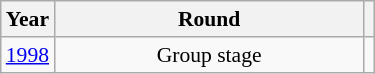<table class="wikitable" style="text-align: center; font-size:90%">
<tr>
<th>Year</th>
<th style="width:200px">Round</th>
<th></th>
</tr>
<tr>
<td><a href='#'>1998</a></td>
<td>Group stage</td>
<td></td>
</tr>
</table>
